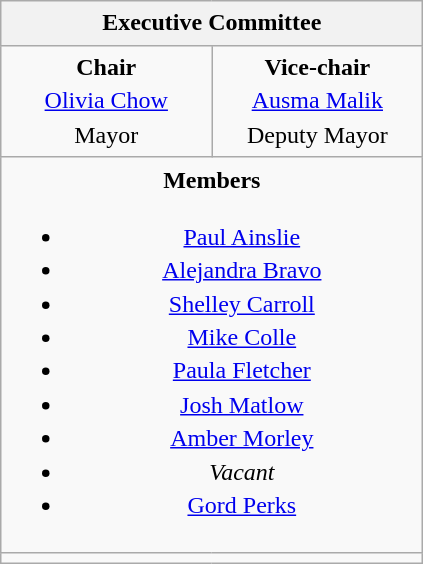<table class="wikitable" style="line-height:1.4em; text-align:center;">
<tr>
<th colspan="2" scope="col">Executive Committee</th>
</tr>
<tr>
<td style="width: 100pt;"><strong>Chair</strong><br><a href='#'>Olivia Chow</a><br>Mayor</td>
<td style="width: 100pt;"><strong>Vice-chair</strong><br><a href='#'>Ausma Malik</a><br>Deputy Mayor</td>
</tr>
<tr>
<td colspan="2"><strong>Members</strong><br><ul><li><a href='#'>Paul Ainslie</a></li><li><a href='#'>Alejandra Bravo</a></li><li><a href='#'>Shelley Carroll</a></li><li><a href='#'>Mike Colle</a></li><li><a href='#'>Paula Fletcher</a></li><li><a href='#'>Josh Matlow</a></li><li><a href='#'>Amber Morley</a></li><li><em>Vacant</em></li><li><a href='#'>Gord Perks</a></li></ul></td>
</tr>
<tr>
<td colspan="2"></td>
</tr>
</table>
